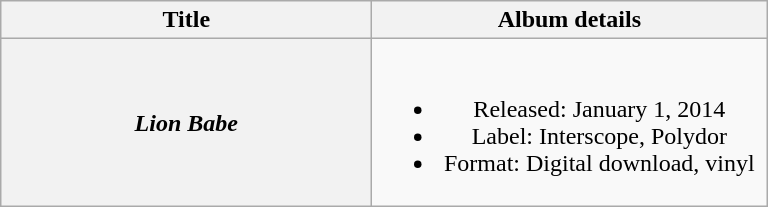<table class="wikitable plainrowheaders" style="text-align:center;">
<tr>
<th scope="col" style="width:15em;">Title</th>
<th scope="col" style="width:16em;">Album details</th>
</tr>
<tr>
<th scope="row"><em>Lion Babe</em></th>
<td><br><ul><li>Released: January 1, 2014</li><li>Label: Interscope, Polydor</li><li>Format: Digital download, vinyl</li></ul></td>
</tr>
</table>
